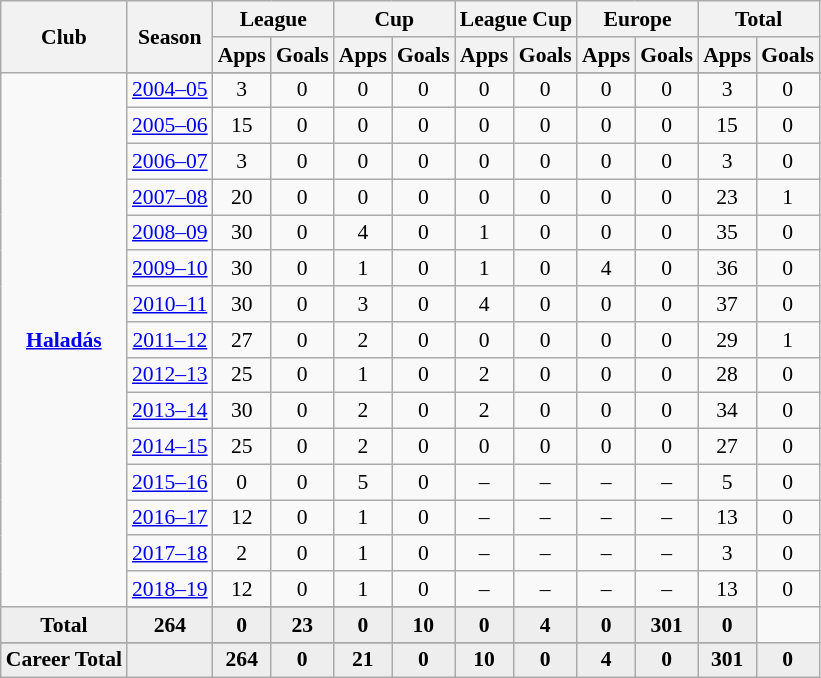<table class="wikitable" style="font-size:90%; text-align: center;">
<tr>
<th rowspan="2">Club</th>
<th rowspan="2">Season</th>
<th colspan="2">League</th>
<th colspan="2">Cup</th>
<th colspan="2">League Cup</th>
<th colspan="2">Europe</th>
<th colspan="2">Total</th>
</tr>
<tr>
<th>Apps</th>
<th>Goals</th>
<th>Apps</th>
<th>Goals</th>
<th>Apps</th>
<th>Goals</th>
<th>Apps</th>
<th>Goals</th>
<th>Apps</th>
<th>Goals</th>
</tr>
<tr ||-||-||-|->
<td rowspan="17" valign="center"><strong><a href='#'>Haladás</a></strong></td>
</tr>
<tr>
<td><a href='#'>2004–05</a></td>
<td>3</td>
<td>0</td>
<td>0</td>
<td>0</td>
<td>0</td>
<td>0</td>
<td>0</td>
<td>0</td>
<td>3</td>
<td>0</td>
</tr>
<tr>
<td><a href='#'>2005–06</a></td>
<td>15</td>
<td>0</td>
<td>0</td>
<td>0</td>
<td>0</td>
<td>0</td>
<td>0</td>
<td>0</td>
<td>15</td>
<td>0</td>
</tr>
<tr>
<td><a href='#'>2006–07</a></td>
<td>3</td>
<td>0</td>
<td>0</td>
<td>0</td>
<td>0</td>
<td>0</td>
<td>0</td>
<td>0</td>
<td>3</td>
<td>0</td>
</tr>
<tr>
<td><a href='#'>2007–08</a></td>
<td>20</td>
<td>0</td>
<td>0</td>
<td>0</td>
<td>0</td>
<td>0</td>
<td>0</td>
<td>0</td>
<td>23</td>
<td>1</td>
</tr>
<tr>
<td><a href='#'>2008–09</a></td>
<td>30</td>
<td>0</td>
<td>4</td>
<td>0</td>
<td>1</td>
<td>0</td>
<td>0</td>
<td>0</td>
<td>35</td>
<td>0</td>
</tr>
<tr>
<td><a href='#'>2009–10</a></td>
<td>30</td>
<td>0</td>
<td>1</td>
<td>0</td>
<td>1</td>
<td>0</td>
<td>4</td>
<td>0</td>
<td>36</td>
<td>0</td>
</tr>
<tr>
<td><a href='#'>2010–11</a></td>
<td>30</td>
<td>0</td>
<td>3</td>
<td>0</td>
<td>4</td>
<td>0</td>
<td>0</td>
<td>0</td>
<td>37</td>
<td>0</td>
</tr>
<tr>
<td><a href='#'>2011–12</a></td>
<td>27</td>
<td>0</td>
<td>2</td>
<td>0</td>
<td>0</td>
<td>0</td>
<td>0</td>
<td>0</td>
<td>29</td>
<td>1</td>
</tr>
<tr>
<td><a href='#'>2012–13</a></td>
<td>25</td>
<td>0</td>
<td>1</td>
<td>0</td>
<td>2</td>
<td>0</td>
<td>0</td>
<td>0</td>
<td>28</td>
<td>0</td>
</tr>
<tr>
<td><a href='#'>2013–14</a></td>
<td>30</td>
<td>0</td>
<td>2</td>
<td>0</td>
<td>2</td>
<td>0</td>
<td>0</td>
<td>0</td>
<td>34</td>
<td>0</td>
</tr>
<tr>
<td><a href='#'>2014–15</a></td>
<td>25</td>
<td>0</td>
<td>2</td>
<td>0</td>
<td>0</td>
<td>0</td>
<td>0</td>
<td>0</td>
<td>27</td>
<td>0</td>
</tr>
<tr>
<td><a href='#'>2015–16</a></td>
<td>0</td>
<td>0</td>
<td>5</td>
<td>0</td>
<td>–</td>
<td>–</td>
<td>–</td>
<td>–</td>
<td>5</td>
<td>0</td>
</tr>
<tr>
<td><a href='#'>2016–17</a></td>
<td>12</td>
<td>0</td>
<td>1</td>
<td>0</td>
<td>–</td>
<td>–</td>
<td>–</td>
<td>–</td>
<td>13</td>
<td>0</td>
</tr>
<tr>
<td><a href='#'>2017–18</a></td>
<td>2</td>
<td>0</td>
<td>1</td>
<td>0</td>
<td>–</td>
<td>–</td>
<td>–</td>
<td>–</td>
<td>3</td>
<td>0</td>
</tr>
<tr>
<td><a href='#'>2018–19</a></td>
<td>12</td>
<td>0</td>
<td>1</td>
<td>0</td>
<td>–</td>
<td>–</td>
<td>–</td>
<td>–</td>
<td>13</td>
<td>0</td>
</tr>
<tr>
</tr>
<tr style="font-weight:bold; background-color:#eeeeee;">
<td>Total</td>
<td>264</td>
<td>0</td>
<td>23</td>
<td>0</td>
<td>10</td>
<td>0</td>
<td>4</td>
<td>0</td>
<td>301</td>
<td>0</td>
</tr>
<tr>
</tr>
<tr style="font-weight:bold; background-color:#eeeeee;">
<td rowspan="2" valign="top"><strong>Career Total</strong></td>
<td></td>
<td><strong>264</strong></td>
<td><strong>0</strong></td>
<td><strong>21</strong></td>
<td><strong>0</strong></td>
<td><strong>10</strong></td>
<td><strong>0</strong></td>
<td><strong>4</strong></td>
<td><strong>0</strong></td>
<td><strong>301</strong></td>
<td><strong>0</strong></td>
</tr>
</table>
